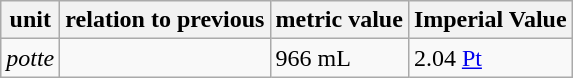<table class="wikitable">
<tr>
<th colspan=1>unit</th>
<th colspan=1>relation to previous</th>
<th colspan=1>metric value</th>
<th colspan=1>Imperial Value</th>
</tr>
<tr>
<td><em>potte</em></td>
<td></td>
<td>966 mL</td>
<td>2.04 <a href='#'>Pt</a></td>
</tr>
</table>
